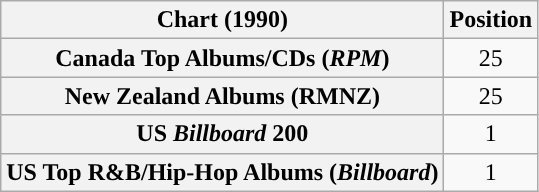<table class="wikitable sortable plainrowheaders">
<tr>
<th>Chart (1990)</th>
<th>Position</th>
</tr>
<tr>
<th scope="row">Canada Top Albums/CDs (<em>RPM</em>)</th>
<td style="text-align:center">25</td>
</tr>
<tr>
<th scope="row">New Zealand Albums (RMNZ)</th>
<td style="text-align:center;">25</td>
</tr>
<tr>
<th scope="row">US <em>Billboard</em> 200</th>
<td style="text-align:center;">1</td>
</tr>
<tr>
<th scope="row">US Top R&B/Hip-Hop Albums (<em>Billboard</em>)</th>
<td style="text-align:center;">1</td>
</tr>
</table>
